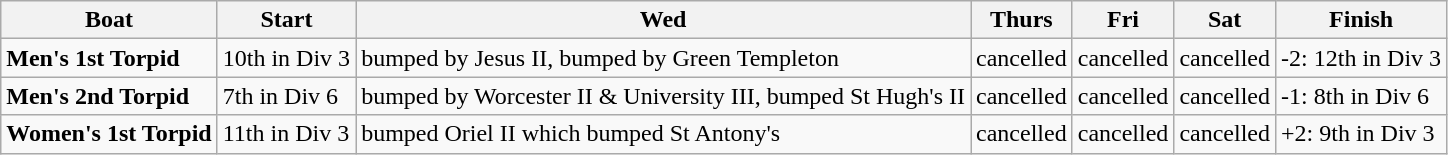<table class="wikitable">
<tr>
<th>Boat</th>
<th>Start</th>
<th>Wed</th>
<th>Thurs</th>
<th>Fri</th>
<th>Sat</th>
<th>Finish</th>
</tr>
<tr>
<td><strong>Men's 1st Torpid</strong></td>
<td>10th in Div 3</td>
<td>bumped by Jesus II, bumped by Green Templeton</td>
<td>cancelled</td>
<td>cancelled</td>
<td>cancelled</td>
<td>-2: 12th in Div 3</td>
</tr>
<tr>
<td><strong>Men's 2nd Torpid</strong></td>
<td>7th in Div 6</td>
<td>bumped by Worcester II & University III, bumped St Hugh's II</td>
<td>cancelled</td>
<td>cancelled</td>
<td>cancelled</td>
<td>-1: 8th in Div 6</td>
</tr>
<tr>
<td><strong>Women's 1st Torpid</strong></td>
<td>11th in Div 3</td>
<td>bumped Oriel II which bumped St Antony's</td>
<td>cancelled</td>
<td>cancelled</td>
<td>cancelled</td>
<td>+2: 9th in Div 3</td>
</tr>
</table>
